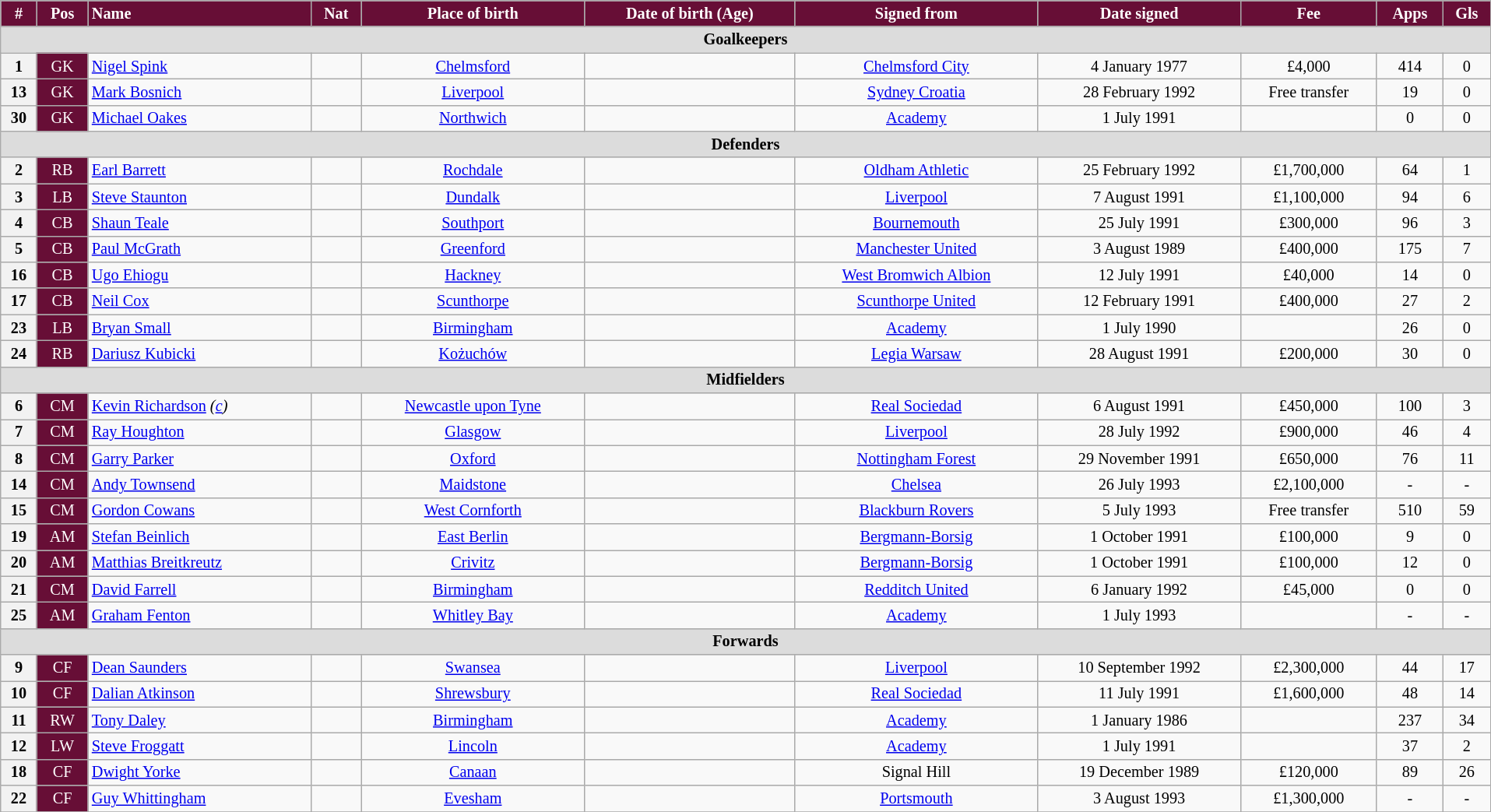<table class="wikitable sortbale static-row-numbers" style="text-align:center; font-size:84.5%; width:101%;">
<tr class=static-row-header style=vertical-align:bottom>
<th style="background:#670E36; color:#FFFFFF; text-align:center;">#</th>
<th style="background:#670E36; color:#FFFFFF; text-align:center;"><abbr>Pos</abbr></th>
<th style="background:#670E36; color:#FFFFFF; text-align:left;">Name</th>
<th style="background:#670E36; color:#FFFFFF; text-align:center;"><abbr>Nat</abbr></th>
<th style="background:#670E36; color:#FFFFFF; text-align:center;">Place of birth</th>
<th style="background:#670E36; color:#FFFFFF; text-align:center;">Date of birth (Age)</th>
<th style="background:#670E36; color:#FFFFFF; text-align:center;">Signed from</th>
<th style="background:#670E36; color:#FFFFFF; text-align:center;">Date signed</th>
<th style="background:#670E36; color:#FFFFFF; text-align:center;">Fee</th>
<th style="background:#670E36; color:#FFFFFF; text-align:center;">Apps</th>
<th style="background:#670E36; color:#FFFFFF; text-align:center;">Gls</th>
</tr>
<tr>
<th colspan="11" style="background:#dcdcdc; tepxt-align:center;">Goalkeepers</th>
</tr>
<tr>
<th>1</th>
<td style="background:#670E36; color:#FFFFFF; text-align:center;">GK</td>
<td style="text-align:left;"><a href='#'>Nigel Spink</a></td>
<td></td>
<td><a href='#'>Chelmsford</a></td>
<td></td>
<td><a href='#'>Chelmsford City</a></td>
<td>4 January 1977</td>
<td>£4,000</td>
<td>414</td>
<td>0</td>
</tr>
<tr>
<th>13</th>
<td style="background:#670E36; color:#FFFFFF; text-align:center;">GK</td>
<td style="text-align:left;"><a href='#'>Mark Bosnich</a></td>
<td></td>
<td><a href='#'>Liverpool</a></td>
<td></td>
<td><a href='#'>Sydney Croatia</a></td>
<td>28 February 1992</td>
<td>Free transfer</td>
<td>19</td>
<td>0</td>
</tr>
<tr>
<th>30</th>
<td style="background:#670E36; color:#FFFFFF; text-align:center;">GK</td>
<td style="text-align:left;"><a href='#'>Michael Oakes</a></td>
<td></td>
<td><a href='#'>Northwich</a></td>
<td></td>
<td><a href='#'>Academy</a></td>
<td>1 July 1991</td>
<td></td>
<td>0</td>
<td>0</td>
</tr>
<tr>
<th colspan="11" style="background:#dcdcdc; tepxt-align:center;">Defenders</th>
</tr>
<tr>
<th>2</th>
<td style="background:#670E36; color:#FFFFFF; text-align:center;">RB</td>
<td style="text-align:left;"><a href='#'>Earl Barrett</a></td>
<td></td>
<td><a href='#'>Rochdale</a></td>
<td></td>
<td><a href='#'>Oldham Athletic</a></td>
<td>25 February 1992</td>
<td>£1,700,000</td>
<td>64</td>
<td>1</td>
</tr>
<tr>
<th>3</th>
<td style="background:#670E36; color:#FFFFFF; text-align:center;">LB</td>
<td style="text-align:left;"><a href='#'>Steve Staunton</a></td>
<td></td>
<td><a href='#'>Dundalk</a></td>
<td></td>
<td><a href='#'>Liverpool</a></td>
<td>7 August 1991</td>
<td>£1,100,000</td>
<td>94</td>
<td>6</td>
</tr>
<tr>
<th>4</th>
<td style="background:#670E36; color:#FFFFFF; text-align:center;">CB</td>
<td style="text-align:left;"><a href='#'>Shaun Teale</a></td>
<td></td>
<td><a href='#'>Southport</a></td>
<td></td>
<td><a href='#'>Bournemouth</a></td>
<td>25 July 1991</td>
<td>£300,000</td>
<td>96</td>
<td>3</td>
</tr>
<tr>
<th>5</th>
<td style="background:#670E36; color:#FFFFFF; text-align:center;">CB</td>
<td style="text-align:left;"><a href='#'>Paul McGrath</a></td>
<td></td>
<td><a href='#'>Greenford</a></td>
<td></td>
<td><a href='#'>Manchester United</a></td>
<td>3 August 1989</td>
<td>£400,000</td>
<td>175</td>
<td>7</td>
</tr>
<tr>
<th>16</th>
<td style="background:#670E36; color:#FFFFFF; text-align:center;">CB</td>
<td style="text-align:left;"><a href='#'>Ugo Ehiogu</a></td>
<td></td>
<td><a href='#'>Hackney</a></td>
<td></td>
<td><a href='#'>West Bromwich Albion</a></td>
<td>12 July 1991</td>
<td>£40,000</td>
<td>14</td>
<td>0</td>
</tr>
<tr>
<th>17</th>
<td style="background:#670E36; color:#FFFFFF; text-align:center;">CB</td>
<td style="text-align:left;"><a href='#'>Neil Cox</a></td>
<td></td>
<td><a href='#'>Scunthorpe</a></td>
<td></td>
<td><a href='#'>Scunthorpe United</a></td>
<td>12 February 1991</td>
<td>£400,000</td>
<td>27</td>
<td>2</td>
</tr>
<tr>
<th>23</th>
<td style="background:#670E36; color:#FFFFFF; text-align:center;">LB</td>
<td style="text-align:left;"><a href='#'>Bryan Small</a></td>
<td></td>
<td><a href='#'>Birmingham</a></td>
<td></td>
<td><a href='#'>Academy</a></td>
<td>1 July 1990</td>
<td></td>
<td>26</td>
<td>0</td>
</tr>
<tr>
<th>24</th>
<td style="background:#670E36; color:#FFFFFF; text-align:center;">RB</td>
<td style="text-align:left;"><a href='#'>Dariusz Kubicki</a></td>
<td></td>
<td><a href='#'>Kożuchów</a></td>
<td></td>
<td><a href='#'>Legia Warsaw</a></td>
<td>28 August 1991</td>
<td>£200,000</td>
<td>30</td>
<td>0</td>
</tr>
<tr>
<th colspan="11" style="background:#dcdcdc; tepxt-align:center;">Midfielders</th>
</tr>
<tr>
<th>6</th>
<td style="background:#670E36; color:#FFFFFF; text-align:center;">CM</td>
<td style="text-align:left;"><a href='#'>Kevin Richardson</a> <em>(<a href='#'>c</a>)</em></td>
<td></td>
<td><a href='#'>Newcastle upon Tyne</a></td>
<td></td>
<td><a href='#'>Real Sociedad</a></td>
<td>6 August 1991</td>
<td>£450,000</td>
<td>100</td>
<td>3</td>
</tr>
<tr>
<th>7</th>
<td style="background:#670E36; color:#FFFFFF; text-align:center;">CM</td>
<td style="text-align:left;"><a href='#'>Ray Houghton</a></td>
<td></td>
<td><a href='#'>Glasgow</a></td>
<td></td>
<td><a href='#'>Liverpool</a></td>
<td>28 July 1992</td>
<td>£900,000</td>
<td>46</td>
<td>4</td>
</tr>
<tr>
<th>8</th>
<td style="background:#670E36; color:#FFFFFF; text-align:center;">CM</td>
<td style="text-align:left;"><a href='#'>Garry Parker</a></td>
<td></td>
<td><a href='#'>Oxford</a></td>
<td></td>
<td><a href='#'>Nottingham Forest</a></td>
<td>29 November 1991</td>
<td>£650,000</td>
<td>76</td>
<td>11</td>
</tr>
<tr>
<th>14</th>
<td style="background:#670E36; color:#FFFFFF; text-align:center;">CM</td>
<td style="text-align:left;"><a href='#'>Andy Townsend</a></td>
<td></td>
<td><a href='#'>Maidstone</a></td>
<td></td>
<td><a href='#'>Chelsea</a></td>
<td>26 July 1993</td>
<td>£2,100,000</td>
<td>-</td>
<td>-</td>
</tr>
<tr>
<th>15</th>
<td style="background:#670E36; color:#FFFFFF; text-align:center;">CM</td>
<td style="text-align:left;"><a href='#'>Gordon Cowans</a></td>
<td></td>
<td><a href='#'>West Cornforth</a></td>
<td></td>
<td><a href='#'>Blackburn Rovers</a></td>
<td>5 July 1993</td>
<td>Free transfer</td>
<td>510</td>
<td>59</td>
</tr>
<tr>
<th>19</th>
<td style="background:#670E36; color:#FFFFFF; text-align:center;">AM</td>
<td style="text-align:left;"><a href='#'>Stefan Beinlich</a></td>
<td></td>
<td><a href='#'>East Berlin</a></td>
<td></td>
<td><a href='#'>Bergmann-Borsig</a></td>
<td>1 October 1991</td>
<td>£100,000</td>
<td>9</td>
<td>0</td>
</tr>
<tr>
<th>20</th>
<td style="background:#670E36; color:#FFFFFF; text-align:center;">AM</td>
<td style="text-align:left;"><a href='#'>Matthias Breitkreutz</a></td>
<td></td>
<td><a href='#'>Crivitz</a></td>
<td></td>
<td><a href='#'>Bergmann-Borsig</a></td>
<td>1 October 1991</td>
<td>£100,000</td>
<td>12</td>
<td>0</td>
</tr>
<tr>
<th>21</th>
<td style="background:#670E36; color:#FFFFFF; text-align:center;">CM</td>
<td style="text-align:left;"><a href='#'>David Farrell</a></td>
<td></td>
<td><a href='#'>Birmingham</a></td>
<td></td>
<td><a href='#'>Redditch United</a></td>
<td>6 January 1992</td>
<td>£45,000</td>
<td>0</td>
<td>0</td>
</tr>
<tr>
<th>25</th>
<td style="background:#670E36; color:#FFFFFF; text-align:center;">AM</td>
<td style="text-align:left;"><a href='#'>Graham Fenton</a></td>
<td></td>
<td><a href='#'>Whitley Bay</a></td>
<td></td>
<td><a href='#'>Academy</a></td>
<td>1 July 1993</td>
<td></td>
<td>-</td>
<td>-</td>
</tr>
<tr>
<th colspan="11" style="background:#dcdcdc; tepxt-align:center;">Forwards</th>
</tr>
<tr>
<th>9</th>
<td style="background:#670E36; color:#FFFFFF; text-align:center;">CF</td>
<td style="text-align:left;"><a href='#'>Dean Saunders</a></td>
<td></td>
<td><a href='#'>Swansea</a></td>
<td></td>
<td><a href='#'>Liverpool</a></td>
<td>10 September 1992</td>
<td>£2,300,000</td>
<td>44</td>
<td>17</td>
</tr>
<tr>
<th>10</th>
<td style="background:#670E36; color:#FFFFFF; text-align:center;">CF</td>
<td style="text-align:left;"><a href='#'>Dalian Atkinson</a></td>
<td></td>
<td><a href='#'>Shrewsbury</a></td>
<td></td>
<td><a href='#'>Real Sociedad</a></td>
<td>11 July 1991</td>
<td>£1,600,000</td>
<td>48</td>
<td>14</td>
</tr>
<tr>
<th>11</th>
<td style="background:#670E36; color:#FFFFFF; text-align:center;">RW</td>
<td style="text-align:left;"><a href='#'>Tony Daley</a></td>
<td></td>
<td><a href='#'>Birmingham</a></td>
<td></td>
<td><a href='#'>Academy</a></td>
<td>1 January 1986</td>
<td></td>
<td>237</td>
<td>34</td>
</tr>
<tr>
<th>12</th>
<td style="background:#670E36; color:#FFFFFF; text-align:center;">LW</td>
<td style="text-align:left;"><a href='#'>Steve Froggatt</a></td>
<td></td>
<td><a href='#'>Lincoln</a></td>
<td></td>
<td><a href='#'>Academy</a></td>
<td>1 July 1991</td>
<td></td>
<td>37</td>
<td>2</td>
</tr>
<tr>
<th>18</th>
<td style="background:#670E36; color:#FFFFFF; text-align:center;">CF</td>
<td style="text-align:left;"><a href='#'>Dwight Yorke</a></td>
<td></td>
<td><a href='#'>Canaan</a></td>
<td></td>
<td>Signal Hill</td>
<td>19 December 1989</td>
<td>£120,000</td>
<td>89</td>
<td>26</td>
</tr>
<tr>
<th>22</th>
<td style="background:#670E36; color:#FFFFFF; text-align:center;">CF</td>
<td style="text-align:left;"><a href='#'>Guy Whittingham</a></td>
<td></td>
<td><a href='#'>Evesham</a></td>
<td></td>
<td><a href='#'>Portsmouth</a></td>
<td>3 August 1993</td>
<td>£1,300,000</td>
<td>-</td>
<td>-</td>
</tr>
<tr>
</tr>
</table>
